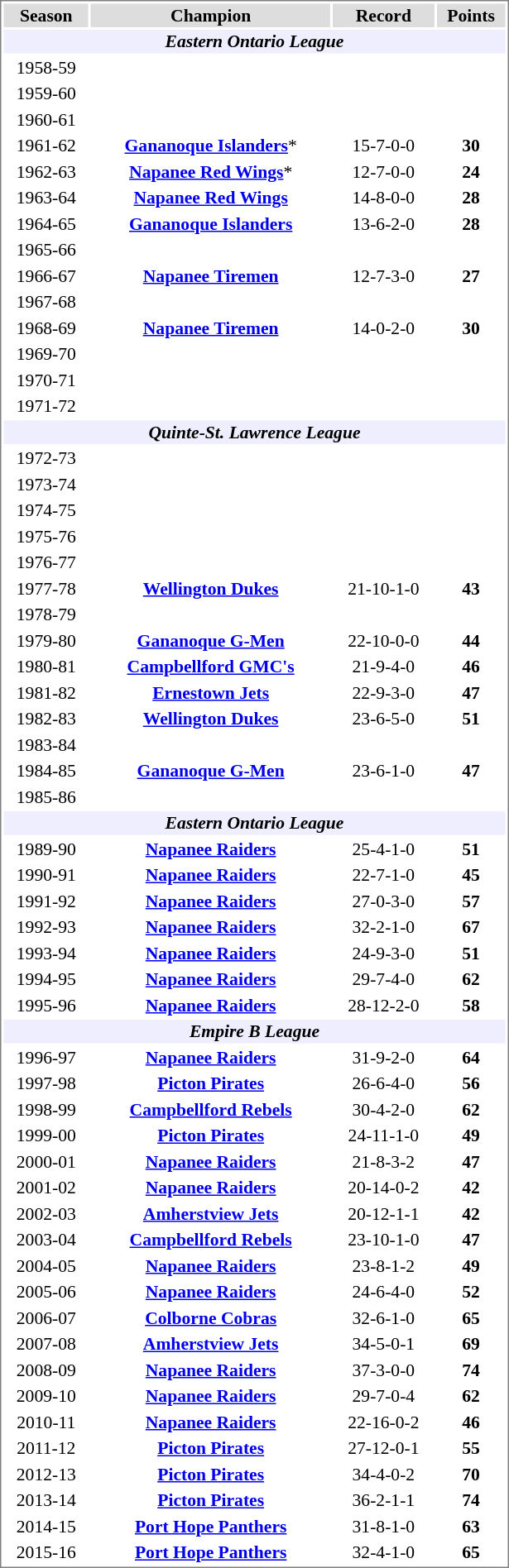<table cellpadding="0">
<tr align="left" style="vertical-align: top">
<td><br><table cellpadding="1" width="410px" style="font-size: 90%; border: 1px solid gray;">
<tr align="center" bgcolor="#dddddd">
<td><strong>Season</strong></td>
<td><strong>Champion</strong></td>
<td><strong>Record</strong></td>
<td><strong>Points</strong></td>
</tr>
<tr align="center" bgcolor="#eeeeff">
<td colspan="11"><strong><em>Eastern Ontario League</em></strong></td>
</tr>
<tr align="center">
<td>1958-59</td>
<td><strong></strong></td>
<td></td>
<td><strong></strong></td>
</tr>
<tr align="center">
<td>1959-60</td>
<td><strong></strong></td>
<td></td>
<td><strong></strong></td>
</tr>
<tr align="center">
<td>1960-61</td>
<td><strong></strong></td>
<td></td>
<td><strong></strong></td>
</tr>
<tr align="center">
<td>1961-62</td>
<td><strong><a href='#'>Gananoque Islanders</a></strong>*</td>
<td>15-7-0-0</td>
<td><strong>30</strong></td>
</tr>
<tr align="center">
<td>1962-63</td>
<td><strong><a href='#'>Napanee Red Wings</a></strong>*</td>
<td>12-7-0-0</td>
<td><strong>24</strong></td>
</tr>
<tr align="center">
<td>1963-64</td>
<td><strong><a href='#'>Napanee Red Wings</a></strong></td>
<td>14-8-0-0</td>
<td><strong>28</strong></td>
</tr>
<tr align="center">
<td>1964-65</td>
<td><strong><a href='#'>Gananoque Islanders</a></strong></td>
<td>13-6-2-0</td>
<td><strong>28</strong></td>
</tr>
<tr align="center">
<td>1965-66</td>
<td><strong></strong></td>
<td></td>
<td><strong></strong></td>
</tr>
<tr align="center">
<td>1966-67</td>
<td><strong><a href='#'>Napanee Tiremen</a></strong></td>
<td>12-7-3-0</td>
<td><strong>27</strong></td>
</tr>
<tr align="center">
<td>1967-68</td>
<td><strong></strong></td>
<td></td>
<td><strong></strong></td>
</tr>
<tr align="center">
<td>1968-69</td>
<td><strong><a href='#'>Napanee Tiremen</a></strong></td>
<td>14-0-2-0</td>
<td><strong>30</strong></td>
</tr>
<tr align="center">
<td>1969-70</td>
<td><strong></strong></td>
<td></td>
<td><strong></strong></td>
</tr>
<tr align="center">
<td>1970-71</td>
<td><strong></strong></td>
<td></td>
<td><strong></strong></td>
</tr>
<tr align="center">
<td>1971-72</td>
<td><strong></strong></td>
<td></td>
<td><strong></strong></td>
</tr>
<tr align="center" bgcolor="#eeeeff">
<td colspan="11"><strong><em>Quinte-St. Lawrence League</em></strong></td>
</tr>
<tr align="center">
<td>1972-73</td>
<td><strong></strong></td>
<td></td>
<td><strong></strong></td>
</tr>
<tr align="center">
<td>1973-74</td>
<td><strong></strong></td>
<td></td>
<td><strong></strong></td>
</tr>
<tr align="center">
<td>1974-75</td>
<td><strong></strong></td>
<td></td>
<td><strong></strong></td>
</tr>
<tr align="center">
<td>1975-76</td>
<td><strong></strong></td>
<td></td>
<td><strong></strong></td>
</tr>
<tr align="center">
<td>1976-77</td>
<td><strong></strong></td>
<td></td>
<td><strong></strong></td>
</tr>
<tr align="center">
<td>1977-78</td>
<td><strong><a href='#'>Wellington Dukes</a></strong></td>
<td>21-10-1-0</td>
<td><strong>43</strong></td>
</tr>
<tr align="center">
<td>1978-79</td>
<td><strong></strong></td>
<td></td>
<td><strong></strong></td>
</tr>
<tr align="center">
<td>1979-80</td>
<td><strong><a href='#'>Gananoque G-Men</a></strong></td>
<td>22-10-0-0</td>
<td><strong>44</strong></td>
</tr>
<tr align="center">
<td>1980-81</td>
<td><strong><a href='#'>Campbellford GMC's</a></strong></td>
<td>21-9-4-0</td>
<td><strong>46</strong></td>
</tr>
<tr align="center">
<td>1981-82</td>
<td><strong><a href='#'>Ernestown Jets</a></strong></td>
<td>22-9-3-0</td>
<td><strong>47</strong></td>
</tr>
<tr align="center">
<td>1982-83</td>
<td><strong><a href='#'>Wellington Dukes</a></strong></td>
<td>23-6-5-0</td>
<td><strong>51</strong></td>
</tr>
<tr align="center">
<td>1983-84</td>
<td><strong></strong></td>
<td></td>
<td><strong></strong></td>
</tr>
<tr align="center">
<td>1984-85</td>
<td><strong><a href='#'>Gananoque G-Men</a></strong></td>
<td>23-6-1-0</td>
<td><strong>47</strong></td>
</tr>
<tr align="center">
<td>1985-86</td>
<td><strong></strong></td>
<td></td>
<td><strong></strong></td>
</tr>
<tr align="center" bgcolor="#eeeeff">
<td colspan="11"><strong><em>Eastern Ontario League</em></strong></td>
</tr>
<tr align="center">
<td>1989-90</td>
<td><strong><a href='#'>Napanee Raiders</a></strong></td>
<td>25-4-1-0</td>
<td><strong>51</strong></td>
</tr>
<tr align="center">
<td>1990-91</td>
<td><strong><a href='#'>Napanee Raiders</a></strong></td>
<td>22-7-1-0</td>
<td><strong>45</strong></td>
</tr>
<tr align="center">
<td>1991-92</td>
<td><strong><a href='#'>Napanee Raiders</a></strong></td>
<td>27-0-3-0</td>
<td><strong>57</strong></td>
</tr>
<tr align="center">
<td>1992-93</td>
<td><strong><a href='#'>Napanee Raiders</a></strong></td>
<td>32-2-1-0</td>
<td><strong>67</strong></td>
</tr>
<tr align="center">
<td>1993-94</td>
<td><strong><a href='#'>Napanee Raiders</a></strong></td>
<td>24-9-3-0</td>
<td><strong>51</strong></td>
</tr>
<tr align="center">
<td>1994-95</td>
<td><strong><a href='#'>Napanee Raiders</a></strong></td>
<td>29-7-4-0</td>
<td><strong>62</strong></td>
</tr>
<tr align="center">
<td>1995-96</td>
<td><strong><a href='#'>Napanee Raiders</a></strong></td>
<td>28-12-2-0</td>
<td><strong>58</strong></td>
</tr>
<tr align="center" bgcolor="#eeeeff">
<td colspan="11"><strong><em>Empire B League</em></strong></td>
</tr>
<tr align="center">
<td>1996-97</td>
<td><strong><a href='#'>Napanee Raiders</a></strong></td>
<td>31-9-2-0</td>
<td><strong>64</strong></td>
</tr>
<tr align="center">
<td>1997-98</td>
<td><strong><a href='#'>Picton Pirates</a></strong></td>
<td>26-6-4-0</td>
<td><strong>56</strong></td>
</tr>
<tr align="center">
<td>1998-99</td>
<td><strong><a href='#'>Campbellford Rebels</a></strong></td>
<td>30-4-2-0</td>
<td><strong>62</strong></td>
</tr>
<tr align="center">
<td>1999-00</td>
<td><strong><a href='#'>Picton Pirates</a></strong></td>
<td>24-11-1-0</td>
<td><strong>49</strong></td>
</tr>
<tr align="center">
<td>2000-01</td>
<td><strong><a href='#'>Napanee Raiders</a></strong></td>
<td>21-8-3-2</td>
<td><strong>47</strong></td>
</tr>
<tr align="center">
<td>2001-02</td>
<td><strong><a href='#'>Napanee Raiders</a></strong></td>
<td>20-14-0-2</td>
<td><strong>42</strong></td>
</tr>
<tr align="center">
<td>2002-03</td>
<td><strong><a href='#'>Amherstview Jets</a></strong></td>
<td>20-12-1-1</td>
<td><strong>42</strong></td>
</tr>
<tr align="center">
<td>2003-04</td>
<td><strong><a href='#'>Campbellford Rebels</a></strong></td>
<td>23-10-1-0</td>
<td><strong>47</strong></td>
</tr>
<tr align="center">
<td>2004-05</td>
<td><strong><a href='#'>Napanee Raiders</a></strong></td>
<td>23-8-1-2</td>
<td><strong>49</strong></td>
</tr>
<tr align="center">
<td>2005-06</td>
<td><strong><a href='#'>Napanee Raiders</a></strong></td>
<td>24-6-4-0</td>
<td><strong>52</strong></td>
</tr>
<tr align="center">
<td>2006-07</td>
<td><strong><a href='#'>Colborne Cobras</a></strong></td>
<td>32-6-1-0</td>
<td><strong>65</strong></td>
</tr>
<tr align="center">
<td>2007-08</td>
<td><strong><a href='#'>Amherstview Jets</a></strong></td>
<td>34-5-0-1</td>
<td><strong>69</strong></td>
</tr>
<tr align="center">
<td>2008-09</td>
<td><strong><a href='#'>Napanee Raiders</a></strong></td>
<td>37-3-0-0</td>
<td><strong>74</strong></td>
</tr>
<tr align="center">
<td>2009-10</td>
<td><strong><a href='#'>Napanee Raiders</a></strong></td>
<td>29-7-0-4</td>
<td><strong>62</strong></td>
</tr>
<tr align="center">
<td>2010-11</td>
<td><strong><a href='#'>Napanee Raiders</a></strong></td>
<td>22-16-0-2</td>
<td><strong>46</strong></td>
</tr>
<tr align="center">
<td>2011-12</td>
<td><strong><a href='#'>Picton Pirates</a></strong></td>
<td>27-12-0-1</td>
<td><strong>55</strong></td>
</tr>
<tr align="center">
<td>2012-13</td>
<td><strong><a href='#'>Picton Pirates</a></strong></td>
<td>34-4-0-2</td>
<td><strong>70</strong></td>
</tr>
<tr align="center">
<td>2013-14</td>
<td><strong><a href='#'>Picton Pirates</a></strong></td>
<td>36-2-1-1</td>
<td><strong>74</strong></td>
</tr>
<tr align="center">
<td>2014-15</td>
<td><strong><a href='#'>Port Hope Panthers</a></strong></td>
<td>31-8-1-0</td>
<td><strong>63</strong></td>
</tr>
<tr align="center">
<td>2015-16</td>
<td><strong><a href='#'>Port Hope Panthers</a></strong></td>
<td>32-4-1-0</td>
<td><strong>65</strong></td>
</tr>
</table>
</td>
</tr>
</table>
